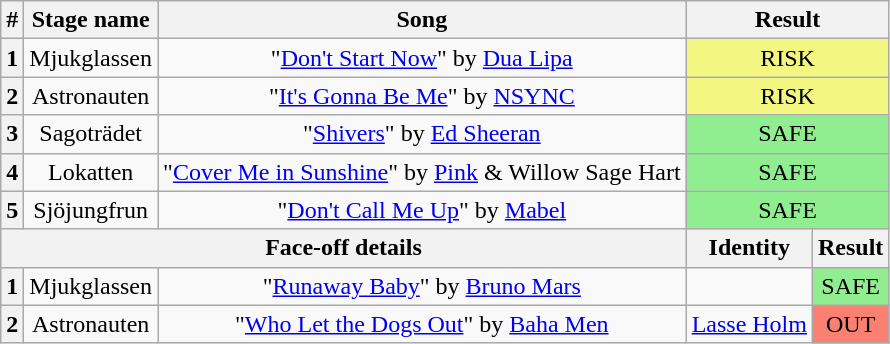<table class="wikitable plainrowheaders" style="text-align: center;">
<tr>
<th>#</th>
<th>Stage name</th>
<th>Song</th>
<th colspan=2>Result</th>
</tr>
<tr>
<th>1</th>
<td>Mjukglassen</td>
<td>"<a href='#'>Don't Start Now</a>" by <a href='#'>Dua Lipa</a></td>
<td colspan=2 bgcolor="#F3F781">RISK</td>
</tr>
<tr>
<th>2</th>
<td>Astronauten</td>
<td>"<a href='#'>It's Gonna Be Me</a>" by <a href='#'>NSYNC</a></td>
<td colspan=2 bgcolor="#F3F781">RISK</td>
</tr>
<tr>
<th>3</th>
<td>Sagoträdet</td>
<td>"<a href='#'>Shivers</a>" by <a href='#'>Ed Sheeran</a></td>
<td colspan=2 bgcolor=lightgreen>SAFE</td>
</tr>
<tr>
<th>4</th>
<td>Lokatten</td>
<td>"<a href='#'>Cover Me in Sunshine</a>" by <a href='#'>Pink</a> & Willow Sage Hart</td>
<td colspan=2 bgcolor=lightgreen>SAFE</td>
</tr>
<tr>
<th>5</th>
<td>Sjöjungfrun</td>
<td>"<a href='#'>Don't Call Me Up</a>" by <a href='#'>Mabel</a></td>
<td colspan=2 bgcolor=lightgreen>SAFE</td>
</tr>
<tr>
<th colspan="3">Face-off details</th>
<th>Identity</th>
<th>Result</th>
</tr>
<tr>
<th>1</th>
<td>Mjukglassen</td>
<td>"<a href='#'>Runaway Baby</a>" by <a href='#'>Bruno Mars</a></td>
<td></td>
<td bgcolor=lightgreen>SAFE</td>
</tr>
<tr>
<th>2</th>
<td>Astronauten</td>
<td>"<a href='#'>Who Let the Dogs Out</a>" by <a href='#'>Baha Men</a></td>
<td><a href='#'>Lasse Holm</a></td>
<td bgcolor=salmon>OUT</td>
</tr>
</table>
